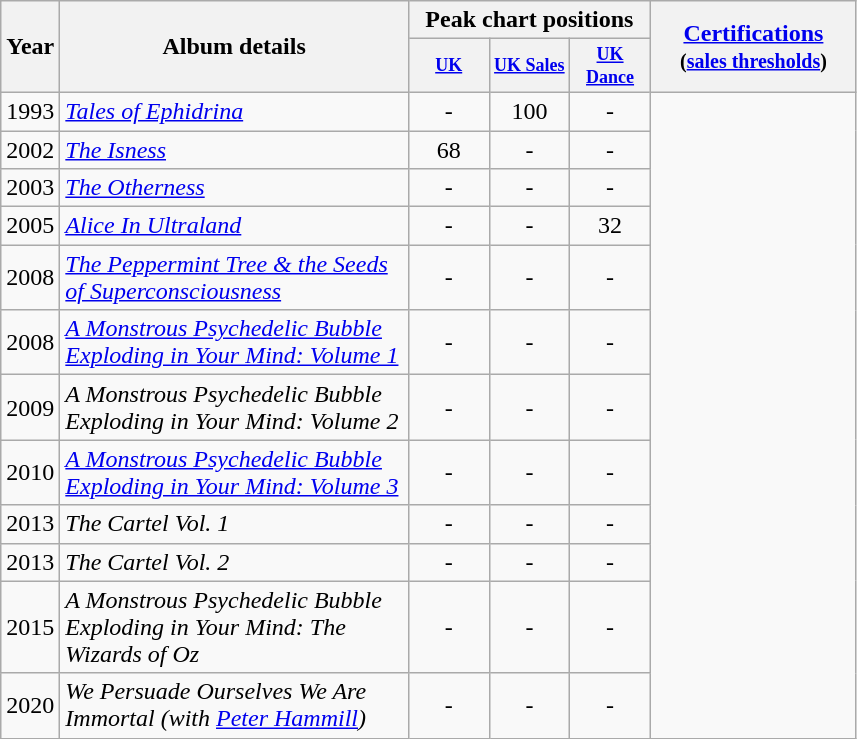<table class="wikitable" style="text-align:left;">
<tr>
<th rowspan="2">Year</th>
<th rowspan="2" style="width:225px;">Album details</th>
<th colspan="3">Peak chart positions</th>
<th width="130" rowspan="2"><a href='#'>Certifications</a><br><small>(<a href='#'>sales thresholds</a>)</small></th>
</tr>
<tr>
<th style="width:4em;font-size:75%"><a href='#'>UK</a><br></th>
<th style="width:4em;font-size:75%"><a href='#'>UK Sales</a><br></th>
<th style="width:4em;font-size:75%"><a href='#'>UK Dance</a><br></th>
</tr>
<tr>
<td>1993</td>
<td><em><a href='#'>Tales of Ephidrina</a></em></td>
<td style="text-align:center;">-</td>
<td style="text-align:center;">100</td>
<td style="text-align:center;">-</td>
</tr>
<tr>
<td>2002</td>
<td><em><a href='#'>The Isness</a></em></td>
<td style="text-align:center;">68</td>
<td style="text-align:center;">-</td>
<td style="text-align:center;">-</td>
</tr>
<tr>
<td>2003</td>
<td><em><a href='#'>The Otherness</a></em></td>
<td style="text-align:center;">-</td>
<td style="text-align:center;">-</td>
<td style="text-align:center;">-</td>
</tr>
<tr>
<td>2005</td>
<td><em><a href='#'>Alice In Ultraland</a></em></td>
<td style="text-align:center;">-</td>
<td style="text-align:center;">-</td>
<td style="text-align:center;">32</td>
</tr>
<tr>
<td>2008</td>
<td><em><a href='#'>The Peppermint Tree & the Seeds of Superconsciousness</a></em></td>
<td style="text-align:center;">-</td>
<td style="text-align:center;">-</td>
<td style="text-align:center;">-</td>
</tr>
<tr>
<td>2008</td>
<td><em><a href='#'>A Monstrous Psychedelic Bubble Exploding in Your Mind: Volume 1</a></em></td>
<td style="text-align:center;">-</td>
<td style="text-align:center;">-</td>
<td style="text-align:center;">-</td>
</tr>
<tr>
<td>2009</td>
<td><em>A Monstrous Psychedelic Bubble Exploding in Your Mind: Volume 2</em></td>
<td style="text-align:center;">-</td>
<td style="text-align:center;">-</td>
<td style="text-align:center;">-</td>
</tr>
<tr>
<td>2010</td>
<td><em><a href='#'>A Monstrous Psychedelic Bubble Exploding in Your Mind: Volume 3</a></em></td>
<td style="text-align:center;">-</td>
<td style="text-align:center;">-</td>
<td style="text-align:center;">-</td>
</tr>
<tr>
<td>2013</td>
<td><em>The Cartel Vol. 1</em></td>
<td style="text-align:center;">-</td>
<td style="text-align:center;">-</td>
<td style="text-align:center;">-</td>
</tr>
<tr>
<td>2013</td>
<td><em>The Cartel Vol. 2</em></td>
<td style="text-align:center;">-</td>
<td style="text-align:center;">-</td>
<td style="text-align:center;">-</td>
</tr>
<tr>
<td>2015</td>
<td><em>A Monstrous Psychedelic Bubble Exploding in Your Mind: The Wizards of Oz</em></td>
<td style="text-align:center;">-</td>
<td style="text-align:center;">-</td>
<td style="text-align:center;">-</td>
</tr>
<tr>
<td>2020</td>
<td><em>We Persuade Ourselves We Are Immortal (with <a href='#'>Peter Hammill</a>)</em></td>
<td style="text-align:center;">-</td>
<td style="text-align:center;">-</td>
<td style="text-align:center;">-</td>
</tr>
</table>
